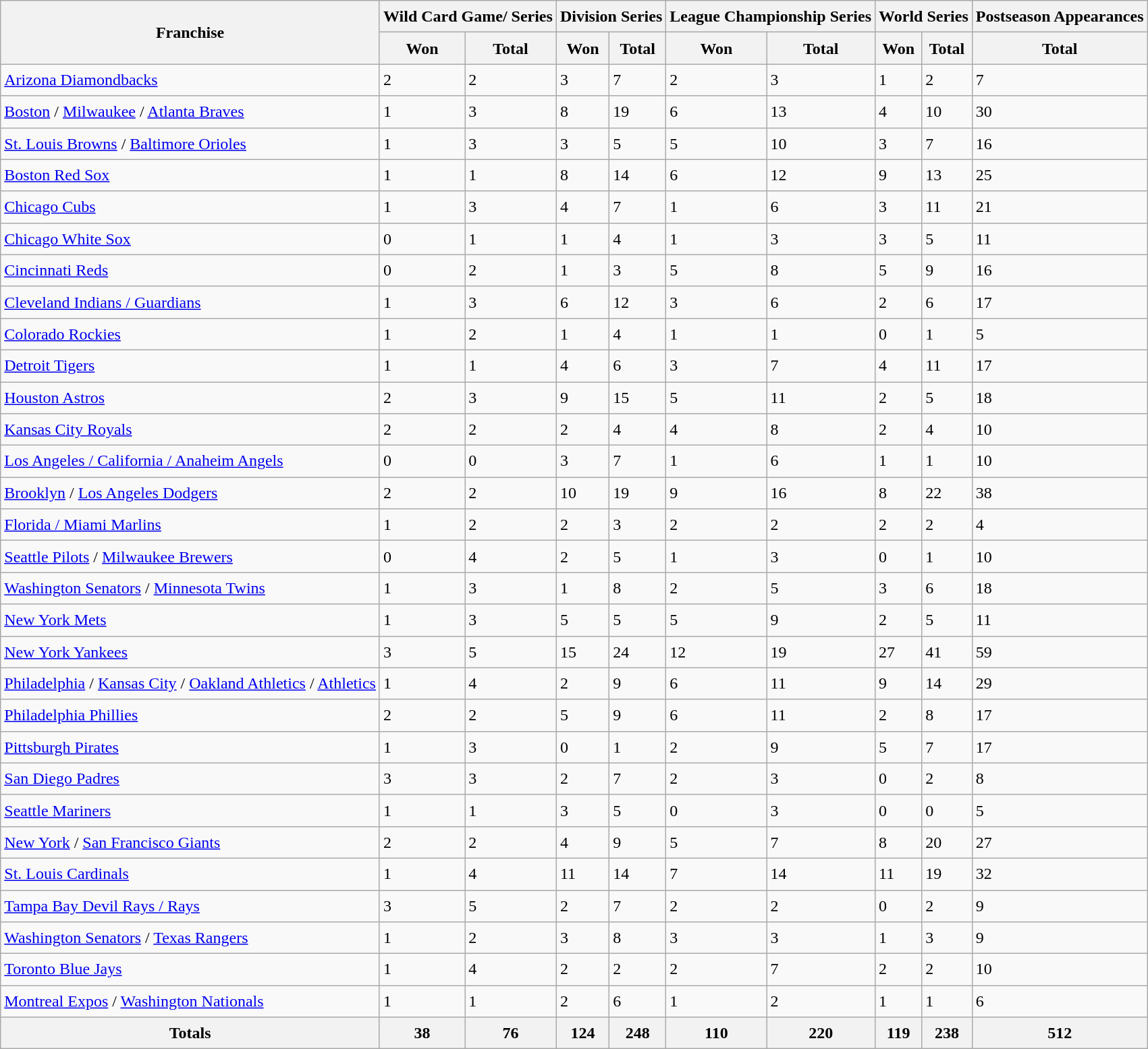<table class="wikitable sortable" style="font-size:1.00em; line-height:1.5em;">
<tr>
<th rowspan="2">Franchise</th>
<th colspan="2">Wild Card Game/ Series</th>
<th colspan="2">Division Series</th>
<th colspan="2">League Championship Series</th>
<th colspan="2">World Series</th>
<th>Postseason Appearances</th>
</tr>
<tr>
<th>Won</th>
<th>Total</th>
<th>Won</th>
<th>Total</th>
<th>Won</th>
<th>Total</th>
<th>Won</th>
<th>Total</th>
<th>Total</th>
</tr>
<tr>
<td><a href='#'>Arizona Diamondbacks</a></td>
<td>2</td>
<td>2</td>
<td>3</td>
<td>7</td>
<td>2</td>
<td>3</td>
<td>1</td>
<td>2</td>
<td>7</td>
</tr>
<tr>
<td><a href='#'>Boston</a> / <a href='#'>Milwaukee</a> / <a href='#'>Atlanta Braves</a></td>
<td>1</td>
<td>3</td>
<td>8</td>
<td>19</td>
<td>6</td>
<td>13</td>
<td>4</td>
<td>10</td>
<td>30</td>
</tr>
<tr>
<td><a href='#'>St. Louis Browns</a> / <a href='#'>Baltimore Orioles</a></td>
<td>1</td>
<td>3</td>
<td>3</td>
<td>5</td>
<td>5</td>
<td>10</td>
<td>3</td>
<td>7</td>
<td>16</td>
</tr>
<tr>
<td><a href='#'>Boston Red Sox</a></td>
<td>1</td>
<td>1</td>
<td>8</td>
<td>14</td>
<td>6</td>
<td>12</td>
<td>9</td>
<td>13</td>
<td>25</td>
</tr>
<tr>
<td><a href='#'>Chicago Cubs</a></td>
<td>1</td>
<td>3</td>
<td>4</td>
<td>7</td>
<td>1</td>
<td>6</td>
<td>3</td>
<td>11</td>
<td>21</td>
</tr>
<tr>
<td><a href='#'>Chicago White Sox</a></td>
<td>0</td>
<td>1</td>
<td>1</td>
<td>4</td>
<td>1</td>
<td>3</td>
<td>3</td>
<td>5</td>
<td>11</td>
</tr>
<tr>
<td><a href='#'>Cincinnati Reds</a></td>
<td>0</td>
<td>2</td>
<td>1</td>
<td>3</td>
<td>5</td>
<td>8</td>
<td>5</td>
<td>9</td>
<td>16</td>
</tr>
<tr>
<td><a href='#'>Cleveland Indians / Guardians</a></td>
<td>1</td>
<td>3</td>
<td>6</td>
<td>12</td>
<td>3</td>
<td>6</td>
<td>2</td>
<td>6</td>
<td>17</td>
</tr>
<tr>
<td><a href='#'>Colorado Rockies</a></td>
<td>1</td>
<td>2</td>
<td>1</td>
<td>4</td>
<td>1</td>
<td>1</td>
<td>0</td>
<td>1</td>
<td>5</td>
</tr>
<tr>
<td><a href='#'>Detroit Tigers</a></td>
<td>1</td>
<td>1</td>
<td>4</td>
<td>6</td>
<td>3</td>
<td>7</td>
<td>4</td>
<td>11</td>
<td>17</td>
</tr>
<tr>
<td><a href='#'>Houston Astros</a></td>
<td>2</td>
<td>3</td>
<td>9</td>
<td>15</td>
<td>5</td>
<td>11</td>
<td>2</td>
<td>5</td>
<td>18</td>
</tr>
<tr>
<td><a href='#'>Kansas City Royals</a></td>
<td>2</td>
<td>2</td>
<td>2</td>
<td>4</td>
<td>4</td>
<td>8</td>
<td>2</td>
<td>4</td>
<td>10</td>
</tr>
<tr>
<td><a href='#'>Los Angeles / California / Anaheim Angels</a></td>
<td>0</td>
<td>0</td>
<td>3</td>
<td>7</td>
<td>1</td>
<td>6</td>
<td>1</td>
<td>1</td>
<td>10</td>
</tr>
<tr>
<td><a href='#'>Brooklyn</a> / <a href='#'>Los Angeles Dodgers</a></td>
<td>2</td>
<td>2</td>
<td>10</td>
<td>19</td>
<td>9</td>
<td>16</td>
<td>8</td>
<td>22</td>
<td>38</td>
</tr>
<tr>
<td><a href='#'>Florida / Miami Marlins</a></td>
<td>1</td>
<td>2</td>
<td>2</td>
<td>3</td>
<td>2</td>
<td>2</td>
<td>2</td>
<td>2</td>
<td>4</td>
</tr>
<tr>
<td><a href='#'>Seattle Pilots</a> / <a href='#'>Milwaukee Brewers</a></td>
<td>0</td>
<td>4</td>
<td>2</td>
<td>5</td>
<td>1</td>
<td>3</td>
<td>0</td>
<td>1</td>
<td>10</td>
</tr>
<tr>
<td><a href='#'>Washington Senators</a> / <a href='#'>Minnesota Twins</a></td>
<td>1</td>
<td>3</td>
<td>1</td>
<td>8</td>
<td>2</td>
<td>5</td>
<td>3</td>
<td>6</td>
<td>18</td>
</tr>
<tr>
<td><a href='#'>New York Mets</a></td>
<td>1</td>
<td>3</td>
<td>5</td>
<td>5</td>
<td>5</td>
<td>9</td>
<td>2</td>
<td>5</td>
<td>11</td>
</tr>
<tr>
<td><a href='#'>New York Yankees</a></td>
<td>3</td>
<td>5</td>
<td>15</td>
<td>24</td>
<td>12</td>
<td>19</td>
<td>27</td>
<td>41</td>
<td>59</td>
</tr>
<tr>
<td><a href='#'>Philadelphia</a> / <a href='#'>Kansas City</a> / <a href='#'>Oakland Athletics</a> / <a href='#'>Athletics</a></td>
<td>1</td>
<td>4</td>
<td>2</td>
<td>9</td>
<td>6</td>
<td>11</td>
<td>9</td>
<td>14</td>
<td>29</td>
</tr>
<tr>
<td><a href='#'>Philadelphia Phillies</a></td>
<td>2</td>
<td>2</td>
<td>5</td>
<td>9</td>
<td>6</td>
<td>11</td>
<td>2</td>
<td>8</td>
<td>17</td>
</tr>
<tr>
<td><a href='#'>Pittsburgh Pirates</a></td>
<td>1</td>
<td>3</td>
<td>0</td>
<td>1</td>
<td>2</td>
<td>9</td>
<td>5</td>
<td>7</td>
<td>17</td>
</tr>
<tr>
<td><a href='#'>San Diego Padres</a></td>
<td>3</td>
<td>3</td>
<td>2</td>
<td>7</td>
<td>2</td>
<td>3</td>
<td>0</td>
<td>2</td>
<td>8</td>
</tr>
<tr>
<td><a href='#'>Seattle Mariners</a></td>
<td>1</td>
<td>1</td>
<td>3</td>
<td>5</td>
<td>0</td>
<td>3</td>
<td>0</td>
<td>0</td>
<td>5</td>
</tr>
<tr>
<td><a href='#'>New York</a> / <a href='#'>San Francisco Giants</a></td>
<td>2</td>
<td>2</td>
<td>4</td>
<td>9</td>
<td>5</td>
<td>7</td>
<td>8</td>
<td>20</td>
<td>27</td>
</tr>
<tr>
<td><a href='#'>St. Louis Cardinals</a></td>
<td>1</td>
<td>4</td>
<td>11</td>
<td>14</td>
<td>7</td>
<td>14</td>
<td>11</td>
<td>19</td>
<td>32</td>
</tr>
<tr>
<td><a href='#'>Tampa Bay Devil Rays / Rays</a></td>
<td>3</td>
<td>5</td>
<td>2</td>
<td>7</td>
<td>2</td>
<td>2</td>
<td>0</td>
<td>2</td>
<td>9</td>
</tr>
<tr>
<td><a href='#'>Washington Senators</a> / <a href='#'>Texas Rangers</a></td>
<td>1</td>
<td>2</td>
<td>3</td>
<td>8</td>
<td>3</td>
<td>3</td>
<td>1</td>
<td>3</td>
<td>9</td>
</tr>
<tr>
<td><a href='#'>Toronto Blue Jays</a></td>
<td>1</td>
<td>4</td>
<td>2</td>
<td>2</td>
<td>2</td>
<td>7</td>
<td>2</td>
<td>2</td>
<td>10</td>
</tr>
<tr>
<td><a href='#'>Montreal Expos</a> / <a href='#'>Washington Nationals</a></td>
<td>1</td>
<td>1</td>
<td>2</td>
<td>6</td>
<td>1</td>
<td>2</td>
<td>1</td>
<td>1</td>
<td>6</td>
</tr>
<tr>
<th><strong>Totals</strong></th>
<th><strong>38</strong></th>
<th><strong>76</strong></th>
<th><strong>124</strong></th>
<th><strong>248</strong></th>
<th><strong>110</strong></th>
<th><strong>220</strong></th>
<th><strong>119</strong></th>
<th><strong>238</strong></th>
<th><strong>512</strong></th>
</tr>
</table>
